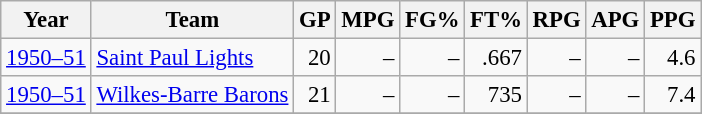<table class="wikitable sortable" style="font-size:95%; text-align:right;">
<tr>
<th>Year</th>
<th>Team</th>
<th>GP</th>
<th>MPG</th>
<th>FG%</th>
<th>FT%</th>
<th>RPG</th>
<th>APG</th>
<th>PPG</th>
</tr>
<tr>
<td style="text-align:left;"><a href='#'>1950–51</a></td>
<td style="text-align:left;"><a href='#'>Saint Paul Lights</a></td>
<td>20</td>
<td>–</td>
<td>–</td>
<td>.667</td>
<td>–</td>
<td>–</td>
<td>4.6</td>
</tr>
<tr>
<td style="text-align:left;"><a href='#'>1950–51</a></td>
<td style="text-align:left;"><a href='#'>Wilkes-Barre Barons</a></td>
<td>21</td>
<td>–</td>
<td>–</td>
<td>735</td>
<td>–</td>
<td>–</td>
<td>7.4</td>
</tr>
<tr>
</tr>
</table>
